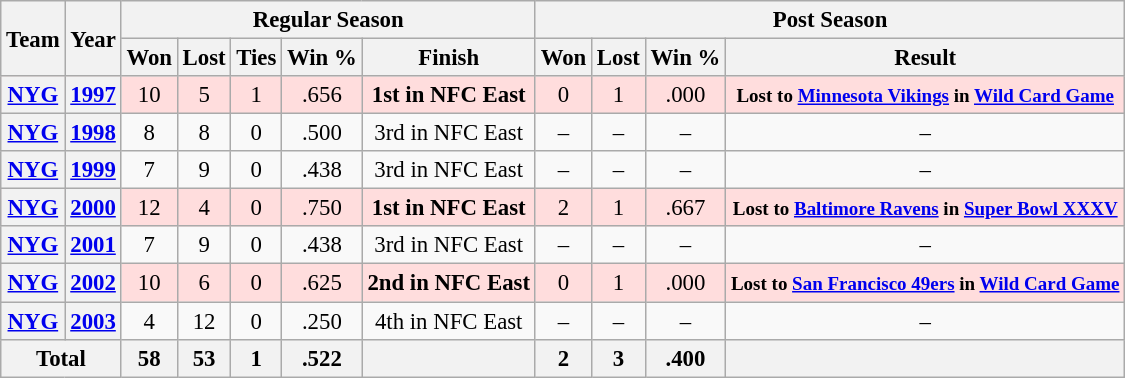<table class="wikitable" style="font-size: 95%; text-align:center;">
<tr>
<th rowspan="2">Team</th>
<th rowspan="2">Year</th>
<th colspan="5">Regular Season</th>
<th colspan="4">Post Season</th>
</tr>
<tr>
<th>Won</th>
<th>Lost</th>
<th>Ties</th>
<th>Win %</th>
<th>Finish</th>
<th>Won</th>
<th>Lost</th>
<th>Win %</th>
<th>Result</th>
</tr>
<tr ! style="background:#fdd;">
<th><a href='#'>NYG</a></th>
<th><a href='#'>1997</a></th>
<td>10</td>
<td>5</td>
<td>1</td>
<td>.656</td>
<td><strong>1st in NFC East</strong></td>
<td>0</td>
<td>1</td>
<td>.000</td>
<td><small><strong>Lost to <a href='#'>Minnesota Vikings</a> in <a href='#'>Wild Card Game</a></strong></small></td>
</tr>
<tr>
<th><a href='#'>NYG</a></th>
<th><a href='#'>1998</a></th>
<td>8</td>
<td>8</td>
<td>0</td>
<td>.500</td>
<td>3rd in NFC East</td>
<td>–</td>
<td>–</td>
<td>–</td>
<td>–</td>
</tr>
<tr>
<th><a href='#'>NYG</a></th>
<th><a href='#'>1999</a></th>
<td>7</td>
<td>9</td>
<td>0</td>
<td>.438</td>
<td>3rd in NFC East</td>
<td>–</td>
<td>–</td>
<td>–</td>
<td>–</td>
</tr>
<tr ! style="background:#fdd;">
<th><a href='#'>NYG</a></th>
<th><a href='#'>2000</a></th>
<td>12</td>
<td>4</td>
<td>0</td>
<td>.750</td>
<td><strong>1st in NFC East</strong></td>
<td>2</td>
<td>1</td>
<td>.667</td>
<td><small><strong>Lost to <a href='#'>Baltimore Ravens</a> in <a href='#'>Super Bowl XXXV</a></strong></small></td>
</tr>
<tr>
<th><a href='#'>NYG</a></th>
<th><a href='#'>2001</a></th>
<td>7</td>
<td>9</td>
<td>0</td>
<td>.438</td>
<td>3rd in NFC East</td>
<td>–</td>
<td>–</td>
<td>–</td>
<td>–</td>
</tr>
<tr ! style="background:#fdd;">
<th><a href='#'>NYG</a></th>
<th><a href='#'>2002</a></th>
<td>10</td>
<td>6</td>
<td>0</td>
<td>.625</td>
<td><strong>2nd in NFC East</strong></td>
<td>0</td>
<td>1</td>
<td>.000</td>
<td><small><strong>Lost to <a href='#'>San Francisco 49ers</a> in <a href='#'>Wild Card Game</a></strong></small></td>
</tr>
<tr>
<th><a href='#'>NYG</a></th>
<th><a href='#'>2003</a></th>
<td>4</td>
<td>12</td>
<td>0</td>
<td>.250</td>
<td>4th in NFC East</td>
<td>–</td>
<td>–</td>
<td>–</td>
<td>–</td>
</tr>
<tr>
<th colspan="2">Total</th>
<th>58</th>
<th>53</th>
<th>1</th>
<th>.522</th>
<th></th>
<th>2</th>
<th>3</th>
<th>.400</th>
<th></th>
</tr>
</table>
